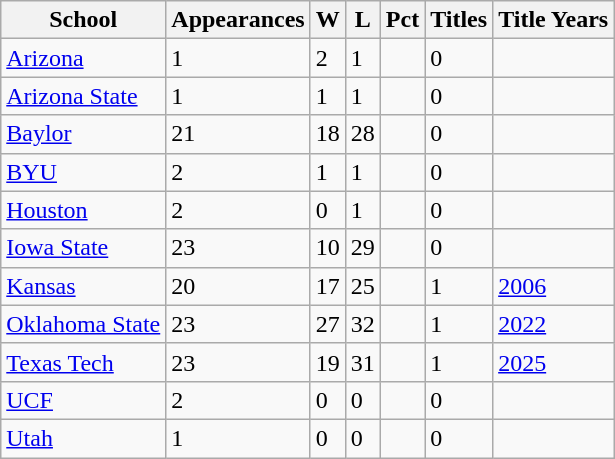<table class="wikitable sortable">
<tr>
<th>School</th>
<th>Appearances</th>
<th>W</th>
<th>L</th>
<th>Pct</th>
<th>Titles</th>
<th>Title Years</th>
</tr>
<tr>
<td><a href='#'>Arizona</a></td>
<td>1</td>
<td>2</td>
<td>1</td>
<td></td>
<td>0</td>
<td></td>
</tr>
<tr>
<td><a href='#'>Arizona State</a></td>
<td>1</td>
<td>1</td>
<td>1</td>
<td></td>
<td>0</td>
<td></td>
</tr>
<tr>
<td><a href='#'>Baylor</a></td>
<td>21</td>
<td>18</td>
<td>28</td>
<td></td>
<td>0</td>
<td></td>
</tr>
<tr>
<td><a href='#'>BYU</a></td>
<td>2</td>
<td>1</td>
<td>1</td>
<td></td>
<td>0</td>
<td></td>
</tr>
<tr>
<td><a href='#'>Houston</a></td>
<td>2</td>
<td>0</td>
<td>1</td>
<td></td>
<td>0</td>
<td></td>
</tr>
<tr>
<td><a href='#'>Iowa State</a></td>
<td>23</td>
<td>10</td>
<td>29</td>
<td></td>
<td>0</td>
<td></td>
</tr>
<tr>
<td><a href='#'>Kansas</a></td>
<td>20</td>
<td>17</td>
<td>25</td>
<td></td>
<td>1</td>
<td><a href='#'>2006</a></td>
</tr>
<tr>
<td><a href='#'>Oklahoma State</a></td>
<td>23</td>
<td>27</td>
<td>32</td>
<td></td>
<td>1</td>
<td><a href='#'>2022</a></td>
</tr>
<tr>
<td><a href='#'>Texas Tech</a></td>
<td>23</td>
<td>19</td>
<td>31</td>
<td></td>
<td>1</td>
<td><a href='#'>2025</a></td>
</tr>
<tr>
<td><a href='#'>UCF</a></td>
<td>2</td>
<td>0</td>
<td>0</td>
<td></td>
<td>0</td>
<td></td>
</tr>
<tr>
<td><a href='#'>Utah</a></td>
<td>1</td>
<td>0</td>
<td>0</td>
<td></td>
<td>0</td>
<td></td>
</tr>
</table>
